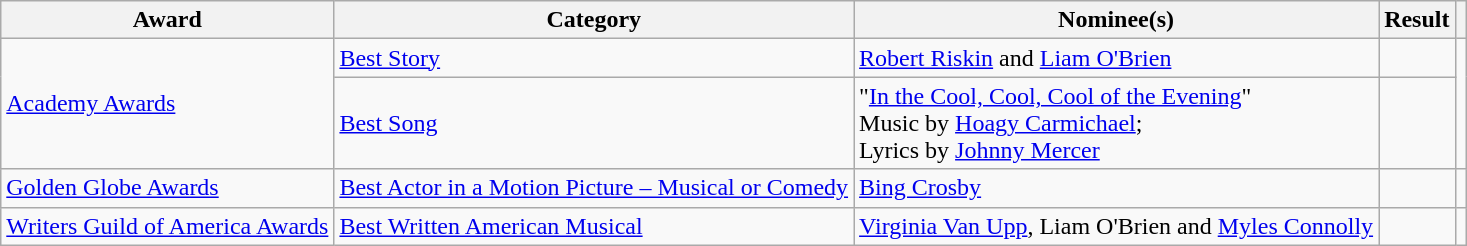<table class="wikitable plainrowheaders">
<tr>
<th>Award</th>
<th>Category</th>
<th>Nominee(s)</th>
<th>Result</th>
<th></th>
</tr>
<tr>
<td rowspan="2"><a href='#'>Academy Awards</a></td>
<td><a href='#'>Best Story</a></td>
<td><a href='#'>Robert Riskin</a> and <a href='#'>Liam O'Brien</a></td>
<td></td>
<td rowspan="2" align="center"> <br> </td>
</tr>
<tr>
<td><a href='#'>Best Song</a></td>
<td>"<a href='#'>In the Cool, Cool, Cool of the Evening</a>" <br> Music by <a href='#'>Hoagy Carmichael</a>; <br> Lyrics by <a href='#'>Johnny Mercer</a></td>
<td></td>
</tr>
<tr>
<td><a href='#'>Golden Globe Awards</a></td>
<td><a href='#'>Best Actor in a Motion Picture – Musical or Comedy</a></td>
<td><a href='#'>Bing Crosby</a></td>
<td></td>
<td align="center"></td>
</tr>
<tr>
<td><a href='#'>Writers Guild of America Awards</a></td>
<td><a href='#'>Best Written American Musical</a></td>
<td><a href='#'>Virginia Van Upp</a>, Liam O'Brien and <a href='#'>Myles Connolly</a></td>
<td></td>
<td align="center"></td>
</tr>
</table>
